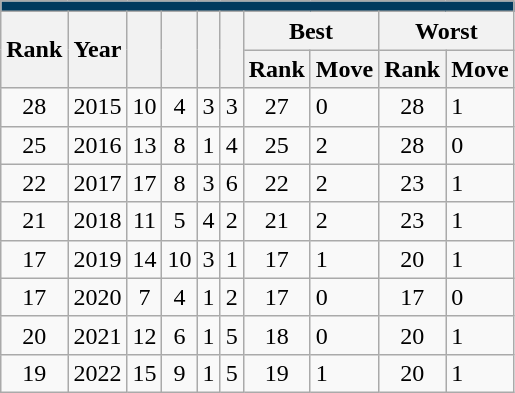<table class="wikitable sortable" style="text-align:center;">
<tr>
<th colspan="10" style="background: #013A5E; color: #FFFFFF;"><a href='#'></a></th>
</tr>
<tr>
<th rowspan=2>Rank</th>
<th rowspan=2>Year</th>
<th rowspan=2></th>
<th rowspan=2></th>
<th rowspan=2></th>
<th rowspan=2></th>
<th colspan=2>Best</th>
<th colspan=2>Worst</th>
</tr>
<tr>
<th>Rank</th>
<th>Move</th>
<th>Rank</th>
<th>Move</th>
</tr>
<tr>
<td>28</td>
<td>2015</td>
<td>10</td>
<td>4</td>
<td>3</td>
<td>3</td>
<td>27</td>
<td align=left> 0</td>
<td>28</td>
<td align=left> 1</td>
</tr>
<tr>
<td>25</td>
<td>2016</td>
<td>13</td>
<td>8</td>
<td>1</td>
<td>4</td>
<td>25</td>
<td align=left> 2</td>
<td>28</td>
<td align=left> 0</td>
</tr>
<tr>
<td>22</td>
<td>2017</td>
<td>17</td>
<td>8</td>
<td>3</td>
<td>6</td>
<td>22</td>
<td align=left> 2</td>
<td>23</td>
<td align=left> 1</td>
</tr>
<tr>
<td>21</td>
<td>2018</td>
<td>11</td>
<td>5</td>
<td>4</td>
<td>2</td>
<td>21</td>
<td align=left> 2</td>
<td>23</td>
<td align=left> 1</td>
</tr>
<tr>
<td>17</td>
<td>2019</td>
<td>14</td>
<td>10</td>
<td>3</td>
<td>1</td>
<td>17</td>
<td align=left> 1</td>
<td>20</td>
<td align=left> 1</td>
</tr>
<tr>
<td>17</td>
<td>2020</td>
<td>7</td>
<td>4</td>
<td>1</td>
<td>2</td>
<td>17</td>
<td align=left> 0</td>
<td>17</td>
<td align=left> 0</td>
</tr>
<tr>
<td>20</td>
<td>2021</td>
<td>12</td>
<td>6</td>
<td>1</td>
<td>5</td>
<td>18</td>
<td align=left> 0</td>
<td>20</td>
<td align=left> 1</td>
</tr>
<tr>
<td>19</td>
<td>2022</td>
<td>15</td>
<td>9</td>
<td>1</td>
<td>5</td>
<td>19</td>
<td align=left> 1</td>
<td>20</td>
<td align=left> 1</td>
</tr>
</table>
